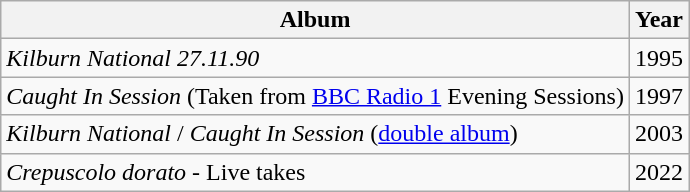<table class="wikitable">
<tr>
<th>Album</th>
<th>Year</th>
</tr>
<tr>
<td><em>Kilburn National 27.11.90</em></td>
<td>1995</td>
</tr>
<tr>
<td><em>Caught In Session</em> (Taken from <a href='#'>BBC Radio 1</a> Evening Sessions)</td>
<td>1997</td>
</tr>
<tr>
<td><em>Kilburn National</em> / <em>Caught In Session</em> (<a href='#'>double album</a>)</td>
<td>2003</td>
</tr>
<tr>
<td><em>Crepuscolo dorato</em> - Live takes</td>
<td>2022</td>
</tr>
</table>
